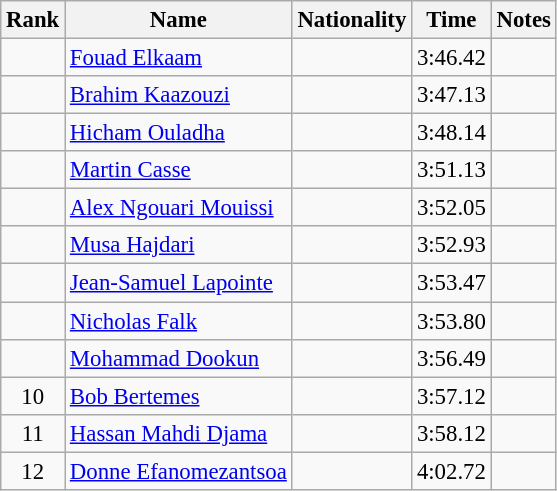<table class="wikitable sortable" style="text-align:center;font-size:95%">
<tr>
<th>Rank</th>
<th>Name</th>
<th>Nationality</th>
<th>Time</th>
<th>Notes</th>
</tr>
<tr>
<td></td>
<td align=left><a href='#'>Fouad Elkaam</a></td>
<td align=left></td>
<td>3:46.42</td>
<td></td>
</tr>
<tr>
<td></td>
<td align=left><a href='#'>Brahim Kaazouzi</a></td>
<td align=left></td>
<td>3:47.13</td>
<td></td>
</tr>
<tr>
<td></td>
<td align=left><a href='#'>Hicham Ouladha</a></td>
<td align=left></td>
<td>3:48.14</td>
<td></td>
</tr>
<tr>
<td></td>
<td align=left><a href='#'>Martin Casse</a></td>
<td align=left></td>
<td>3:51.13</td>
<td></td>
</tr>
<tr>
<td></td>
<td align=left><a href='#'>Alex Ngouari Mouissi</a></td>
<td align=left></td>
<td>3:52.05</td>
<td></td>
</tr>
<tr>
<td></td>
<td align=left><a href='#'>Musa Hajdari</a></td>
<td align=left></td>
<td>3:52.93</td>
<td></td>
</tr>
<tr>
<td></td>
<td align=left><a href='#'>Jean-Samuel Lapointe</a></td>
<td align=left></td>
<td>3:53.47</td>
<td></td>
</tr>
<tr>
<td></td>
<td align=left><a href='#'>Nicholas Falk</a></td>
<td align=left></td>
<td>3:53.80</td>
<td></td>
</tr>
<tr>
<td></td>
<td align=left><a href='#'>Mohammad Dookun</a></td>
<td align=left></td>
<td>3:56.49</td>
<td></td>
</tr>
<tr>
<td>10</td>
<td align=left><a href='#'>Bob Bertemes</a></td>
<td align=left></td>
<td>3:57.12</td>
<td></td>
</tr>
<tr>
<td>11</td>
<td align=left><a href='#'>Hassan Mahdi Djama</a></td>
<td align=left></td>
<td>3:58.12</td>
<td></td>
</tr>
<tr>
<td>12</td>
<td align=left><a href='#'>Donne Efanomezantsoa</a></td>
<td align=left></td>
<td>4:02.72</td>
<td></td>
</tr>
</table>
